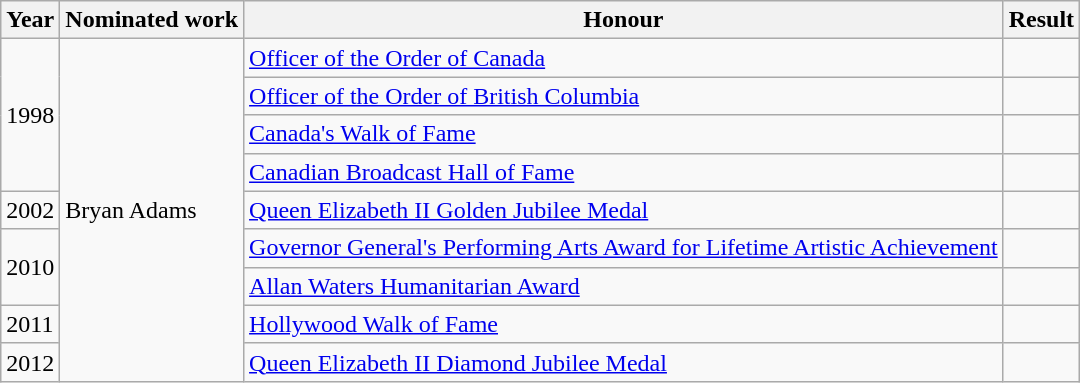<table class="wikitable">
<tr>
<th>Year</th>
<th>Nominated work</th>
<th>Honour</th>
<th>Result</th>
</tr>
<tr>
<td rowspan="4">1998</td>
<td rowspan="9">Bryan Adams</td>
<td><a href='#'>Officer of the Order of Canada</a></td>
<td></td>
</tr>
<tr>
<td><a href='#'>Officer of the Order of British Columbia</a></td>
<td></td>
</tr>
<tr>
<td><a href='#'>Canada's Walk of Fame</a></td>
<td></td>
</tr>
<tr>
<td><a href='#'>Canadian Broadcast Hall of Fame</a></td>
<td></td>
</tr>
<tr>
<td>2002</td>
<td><a href='#'>Queen Elizabeth II Golden Jubilee Medal</a></td>
<td></td>
</tr>
<tr>
<td rowspan="2">2010</td>
<td><a href='#'>Governor General's Performing Arts Award for Lifetime Artistic Achievement</a></td>
<td></td>
</tr>
<tr>
<td><a href='#'>Allan Waters Humanitarian Award</a></td>
<td></td>
</tr>
<tr>
<td rowspan="1">2011</td>
<td><a href='#'>Hollywood Walk of Fame</a></td>
<td></td>
</tr>
<tr>
<td>2012</td>
<td><a href='#'>Queen Elizabeth II Diamond Jubilee Medal</a></td>
<td></td>
</tr>
</table>
